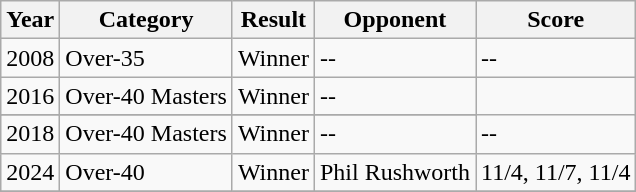<table class="wikitable">
<tr>
<th>Year</th>
<th>Category</th>
<th>Result</th>
<th>Opponent</th>
<th>Score</th>
</tr>
<tr>
<td>2008</td>
<td>Over-35</td>
<td>Winner</td>
<td>--</td>
<td>--</td>
</tr>
<tr>
<td>2016</td>
<td>Over-40 Masters</td>
<td>Winner</td>
<td>--</td>
</tr>
<tr ->
</tr>
<tr>
<td>2018</td>
<td>Over-40 Masters</td>
<td>Winner</td>
<td>--</td>
<td>--</td>
</tr>
<tr>
<td>2024</td>
<td>Over-40</td>
<td>Winner</td>
<td>Phil Rushworth</td>
<td>11/4, 11/7, 11/4</td>
</tr>
<tr>
</tr>
</table>
